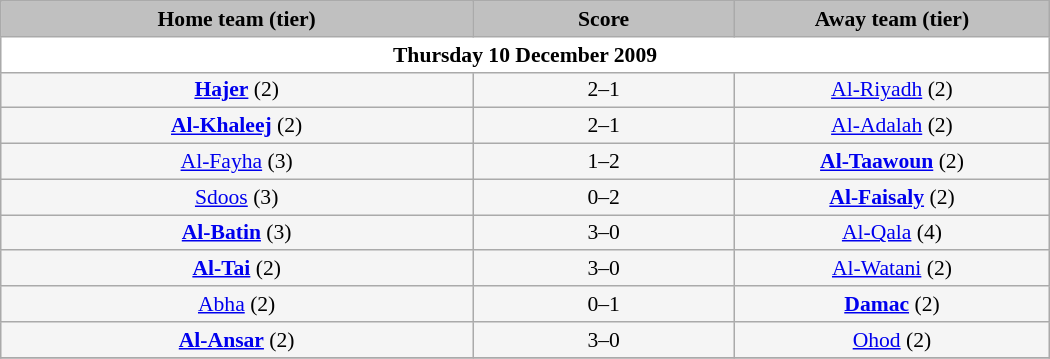<table class="wikitable" style="width: 700px; background:WhiteSmoke; text-align:center; font-size:90%">
<tr>
<td scope="col" style="width: 45%; background:silver;"><strong>Home team (tier)</strong></td>
<td scope="col" style="width: 25%; background:silver;"><strong>Score</strong></td>
<td scope="col" style="width: 45%; background:silver;"><strong>Away team (tier)</strong></td>
</tr>
<tr>
<td colspan="5" style= background:White><strong>Thursday 10 December 2009</strong></td>
</tr>
<tr>
<td><strong><a href='#'>Hajer</a></strong> (2)</td>
<td>2–1</td>
<td><a href='#'>Al-Riyadh</a> (2)</td>
</tr>
<tr>
<td><strong><a href='#'>Al-Khaleej</a></strong> (2)</td>
<td>2–1</td>
<td><a href='#'>Al-Adalah</a> (2)</td>
</tr>
<tr>
<td><a href='#'>Al-Fayha</a> (3)</td>
<td>1–2</td>
<td><strong><a href='#'>Al-Taawoun</a></strong> (2)</td>
</tr>
<tr>
<td><a href='#'>Sdoos</a> (3)</td>
<td>0–2</td>
<td><strong><a href='#'>Al-Faisaly</a></strong> (2)</td>
</tr>
<tr>
<td><strong><a href='#'>Al-Batin</a></strong> (3)</td>
<td>3–0 </td>
<td><a href='#'>Al-Qala</a> (4)</td>
</tr>
<tr>
<td><strong><a href='#'>Al-Tai</a></strong> (2)</td>
<td>3–0</td>
<td><a href='#'>Al-Watani</a> (2)</td>
</tr>
<tr>
<td><a href='#'>Abha</a> (2)</td>
<td>0–1</td>
<td><strong><a href='#'>Damac</a></strong> (2)</td>
</tr>
<tr>
<td><strong><a href='#'>Al-Ansar</a></strong> (2)</td>
<td>3–0</td>
<td><a href='#'>Ohod</a> (2)</td>
</tr>
<tr>
</tr>
</table>
